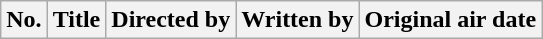<table class="wikitable plainrowheaders" style="background:#fff;">
<tr>
<th style="background:#;">No.</th>
<th style="background:#;">Title</th>
<th style="background:#;">Directed by</th>
<th style="background:#;">Written by</th>
<th style="background:#;">Original air date<br>





</th>
</tr>
</table>
